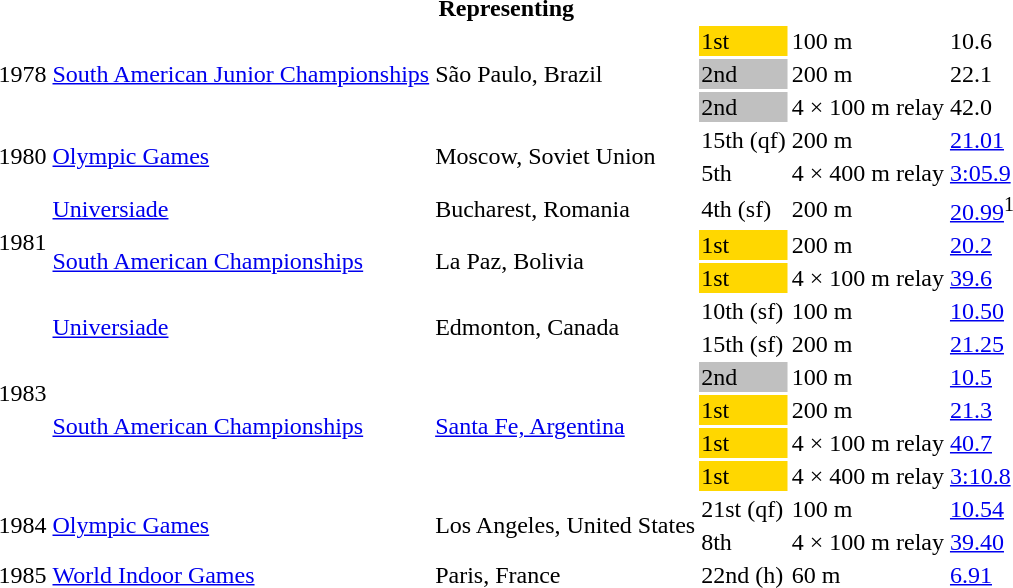<table>
<tr>
<th colspan="6">Representing </th>
</tr>
<tr>
<td rowspan=3>1978</td>
<td rowspan=3><a href='#'>South American Junior Championships</a></td>
<td rowspan=3>São Paulo, Brazil</td>
<td bgcolor=gold>1st</td>
<td>100 m</td>
<td>10.6</td>
</tr>
<tr>
<td bgcolor=silver>2nd</td>
<td>200 m</td>
<td>22.1</td>
</tr>
<tr>
<td bgcolor=silver>2nd</td>
<td>4 × 100 m relay</td>
<td>42.0</td>
</tr>
<tr>
<td rowspan=2>1980</td>
<td rowspan=2><a href='#'>Olympic Games</a></td>
<td rowspan=2>Moscow, Soviet Union</td>
<td>15th (qf)</td>
<td>200 m</td>
<td><a href='#'>21.01</a></td>
</tr>
<tr>
<td>5th</td>
<td>4 × 400 m relay</td>
<td><a href='#'>3:05.9</a></td>
</tr>
<tr>
<td rowspan=3>1981</td>
<td><a href='#'>Universiade</a></td>
<td>Bucharest, Romania</td>
<td>4th (sf)</td>
<td>200 m</td>
<td><a href='#'>20.99</a><sup>1</sup></td>
</tr>
<tr>
<td rowspan=2><a href='#'>South American Championships</a></td>
<td rowspan=2>La Paz, Bolivia</td>
<td bgcolor=gold>1st</td>
<td>200 m</td>
<td><a href='#'>20.2</a></td>
</tr>
<tr>
<td bgcolor=gold>1st</td>
<td>4 × 100 m relay</td>
<td><a href='#'>39.6</a></td>
</tr>
<tr>
<td rowspan=6>1983</td>
<td rowspan=2><a href='#'>Universiade</a></td>
<td rowspan=2>Edmonton, Canada</td>
<td>10th (sf)</td>
<td>100 m</td>
<td><a href='#'>10.50</a></td>
</tr>
<tr>
<td>15th (sf)</td>
<td>200 m</td>
<td><a href='#'>21.25</a></td>
</tr>
<tr>
<td rowspan=4><a href='#'>South American Championships</a></td>
<td rowspan=4><a href='#'>Santa Fe, Argentina</a></td>
<td bgcolor=silver>2nd</td>
<td>100 m</td>
<td><a href='#'>10.5</a></td>
</tr>
<tr>
<td bgcolor=gold>1st</td>
<td>200 m</td>
<td><a href='#'>21.3</a></td>
</tr>
<tr>
<td bgcolor=gold>1st</td>
<td>4 × 100 m relay</td>
<td><a href='#'>40.7</a></td>
</tr>
<tr>
<td bgcolor=gold>1st</td>
<td>4 × 400 m relay</td>
<td><a href='#'>3:10.8</a></td>
</tr>
<tr>
<td rowspan=2>1984</td>
<td rowspan=2><a href='#'>Olympic Games</a></td>
<td rowspan=2>Los Angeles, United States</td>
<td>21st (qf)</td>
<td>100 m</td>
<td><a href='#'>10.54</a></td>
</tr>
<tr>
<td>8th</td>
<td>4 × 100 m relay</td>
<td><a href='#'>39.40</a></td>
</tr>
<tr>
<td>1985</td>
<td><a href='#'>World Indoor Games</a></td>
<td>Paris, France</td>
<td>22nd (h)</td>
<td>60 m</td>
<td><a href='#'>6.91</a></td>
</tr>
</table>
